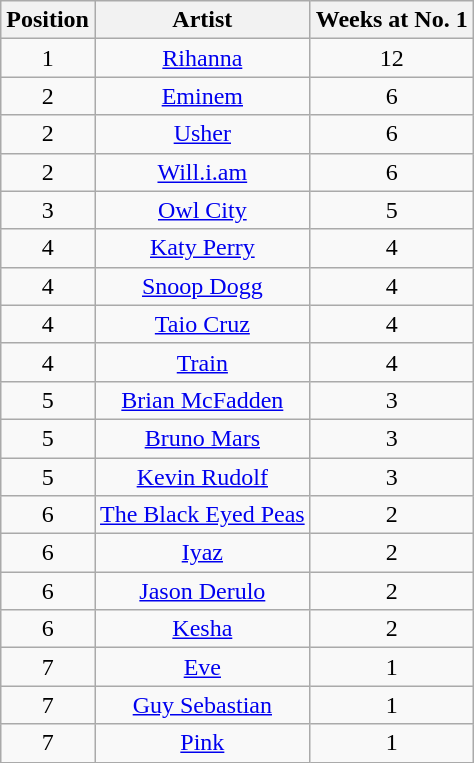<table class="wikitable">
<tr>
<th style="text-align: center;">Position</th>
<th style="text-align: center;">Artist</th>
<th style="text-align: center;">Weeks at No. 1</th>
</tr>
<tr>
<td style="text-align: center;">1</td>
<td style="text-align: center;"><a href='#'>Rihanna</a></td>
<td style="text-align: center;">12</td>
</tr>
<tr>
<td style="text-align: center;">2</td>
<td style="text-align: center;"><a href='#'>Eminem</a></td>
<td style="text-align: center;">6</td>
</tr>
<tr>
<td style="text-align: center;">2</td>
<td style="text-align: center;"><a href='#'>Usher</a></td>
<td style="text-align: center;">6</td>
</tr>
<tr>
<td style="text-align: center;">2</td>
<td style="text-align: center;"><a href='#'>Will.i.am</a></td>
<td style="text-align: center;">6</td>
</tr>
<tr>
<td style="text-align: center;">3</td>
<td style="text-align: center;"><a href='#'>Owl City</a></td>
<td style="text-align: center;">5</td>
</tr>
<tr>
<td style="text-align: center;">4</td>
<td style="text-align: center;"><a href='#'>Katy Perry</a></td>
<td style="text-align: center;">4</td>
</tr>
<tr>
<td style="text-align: center;">4</td>
<td style="text-align: center;"><a href='#'>Snoop Dogg</a></td>
<td style="text-align: center;">4</td>
</tr>
<tr>
<td style="text-align: center;">4</td>
<td style="text-align: center;"><a href='#'>Taio Cruz</a></td>
<td style="text-align: center;">4</td>
</tr>
<tr>
<td style="text-align: center;">4</td>
<td style="text-align: center;"><a href='#'>Train</a></td>
<td style="text-align: center;">4</td>
</tr>
<tr>
<td style="text-align: center;">5</td>
<td style="text-align: center;"><a href='#'>Brian McFadden</a></td>
<td style="text-align: center;">3</td>
</tr>
<tr>
<td style="text-align: center;">5</td>
<td style="text-align: center;"><a href='#'>Bruno Mars</a></td>
<td style="text-align: center;">3</td>
</tr>
<tr>
<td style="text-align: center;">5</td>
<td style="text-align: center;"><a href='#'>Kevin Rudolf</a></td>
<td style="text-align: center;">3</td>
</tr>
<tr>
<td style="text-align: center;">6</td>
<td style="text-align: center;"><a href='#'>The Black Eyed Peas</a></td>
<td style="text-align: center;">2</td>
</tr>
<tr>
<td style="text-align: center;">6</td>
<td style="text-align: center;"><a href='#'>Iyaz</a></td>
<td style="text-align: center;">2</td>
</tr>
<tr>
<td style="text-align: center;">6</td>
<td style="text-align: center;"><a href='#'>Jason Derulo</a></td>
<td style="text-align: center;">2</td>
</tr>
<tr>
<td style="text-align: center;">6</td>
<td style="text-align: center;"><a href='#'>Kesha</a></td>
<td style="text-align: center;">2</td>
</tr>
<tr>
<td style="text-align: center;">7</td>
<td style="text-align: center;"><a href='#'>Eve</a></td>
<td style="text-align: center;">1</td>
</tr>
<tr>
<td style="text-align: center;">7</td>
<td style="text-align: center;"><a href='#'>Guy Sebastian</a></td>
<td style="text-align: center;">1</td>
</tr>
<tr>
<td style="text-align: center;">7</td>
<td style="text-align: center;"><a href='#'>Pink</a></td>
<td style="text-align: center;">1</td>
</tr>
</table>
